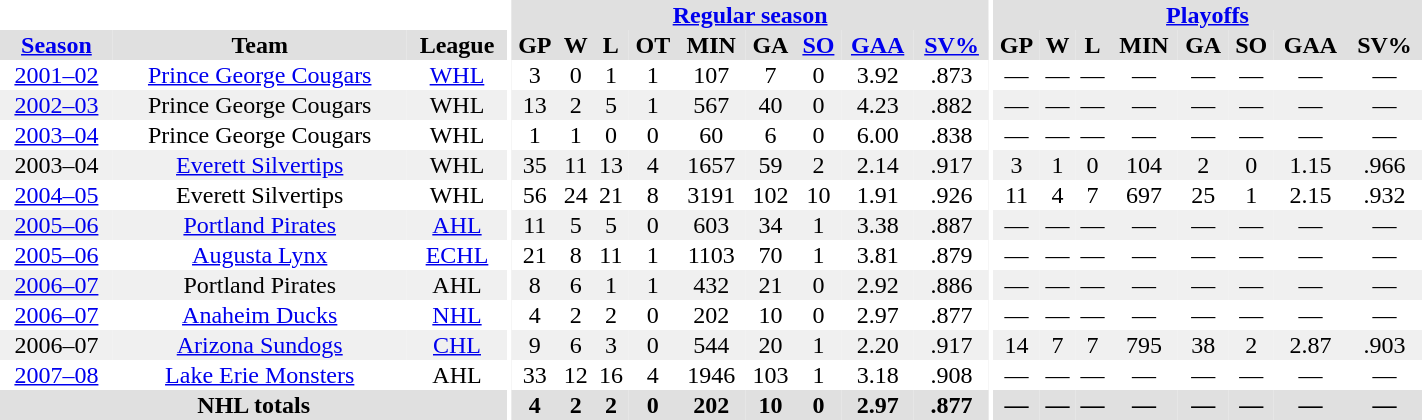<table border="0" cellpadding="1" cellspacing="0" style="text-align:center; width:75%">
<tr ALIGN="center" bgcolor="#e0e0e0">
<th align="center" colspan="3" bgcolor="#ffffff"></th>
<th align="center" rowspan="99" bgcolor="#ffffff"></th>
<th align="center" colspan="9" bgcolor="#e0e0e0"><a href='#'>Regular season</a></th>
<th align="center" rowspan="99" bgcolor="#ffffff"></th>
<th align="center" colspan="8" bgcolor="#e0e0e0"><a href='#'>Playoffs</a></th>
</tr>
<tr ALIGN="center" bgcolor="#e0e0e0">
<th><a href='#'>Season</a></th>
<th>Team</th>
<th>League</th>
<th>GP</th>
<th>W</th>
<th>L</th>
<th>OT</th>
<th>MIN</th>
<th>GA</th>
<th><a href='#'>SO</a></th>
<th><a href='#'>GAA</a></th>
<th><a href='#'>SV%</a></th>
<th>GP</th>
<th>W</th>
<th>L</th>
<th>MIN</th>
<th>GA</th>
<th>SO</th>
<th>GAA</th>
<th>SV%</th>
</tr>
<tr ALIGN="center">
<td><a href='#'>2001–02</a></td>
<td><a href='#'>Prince George Cougars</a></td>
<td><a href='#'>WHL</a></td>
<td>3</td>
<td>0</td>
<td>1</td>
<td>1</td>
<td>107</td>
<td>7</td>
<td>0</td>
<td>3.92</td>
<td>.873</td>
<td>—</td>
<td>—</td>
<td>—</td>
<td>—</td>
<td>—</td>
<td>—</td>
<td>—</td>
<td>—</td>
</tr>
<tr ALIGN="center" bgcolor="#f0f0f0">
<td><a href='#'>2002–03</a></td>
<td>Prince George Cougars</td>
<td>WHL</td>
<td>13</td>
<td>2</td>
<td>5</td>
<td>1</td>
<td>567</td>
<td>40</td>
<td>0</td>
<td>4.23</td>
<td>.882</td>
<td>—</td>
<td>—</td>
<td>—</td>
<td>—</td>
<td>—</td>
<td>—</td>
<td>—</td>
<td>—</td>
</tr>
<tr ALIGN="center">
<td><a href='#'>2003–04</a></td>
<td>Prince George Cougars</td>
<td>WHL</td>
<td>1</td>
<td>1</td>
<td>0</td>
<td>0</td>
<td>60</td>
<td>6</td>
<td>0</td>
<td>6.00</td>
<td>.838</td>
<td>—</td>
<td>—</td>
<td>—</td>
<td>—</td>
<td>—</td>
<td>—</td>
<td>—</td>
<td>—</td>
</tr>
<tr ALIGN="center" bgcolor="#f0f0f0">
<td>2003–04</td>
<td><a href='#'>Everett Silvertips</a></td>
<td>WHL</td>
<td>35</td>
<td>11</td>
<td>13</td>
<td>4</td>
<td>1657</td>
<td>59</td>
<td>2</td>
<td>2.14</td>
<td>.917</td>
<td>3</td>
<td>1</td>
<td>0</td>
<td>104</td>
<td>2</td>
<td>0</td>
<td>1.15</td>
<td>.966</td>
</tr>
<tr ALIGN="center">
<td><a href='#'>2004–05</a></td>
<td>Everett Silvertips</td>
<td>WHL</td>
<td>56</td>
<td>24</td>
<td>21</td>
<td>8</td>
<td>3191</td>
<td>102</td>
<td>10</td>
<td>1.91</td>
<td>.926</td>
<td>11</td>
<td>4</td>
<td>7</td>
<td>697</td>
<td>25</td>
<td>1</td>
<td>2.15</td>
<td>.932</td>
</tr>
<tr ALIGN="center" bgcolor="#f0f0f0">
<td><a href='#'>2005–06</a></td>
<td><a href='#'>Portland Pirates</a></td>
<td><a href='#'>AHL</a></td>
<td>11</td>
<td>5</td>
<td>5</td>
<td>0</td>
<td>603</td>
<td>34</td>
<td>1</td>
<td>3.38</td>
<td>.887</td>
<td>—</td>
<td>—</td>
<td>—</td>
<td>—</td>
<td>—</td>
<td>—</td>
<td>—</td>
<td>—</td>
</tr>
<tr ALIGN="center">
<td><a href='#'>2005–06</a></td>
<td><a href='#'>Augusta Lynx</a></td>
<td><a href='#'>ECHL</a></td>
<td>21</td>
<td>8</td>
<td>11</td>
<td>1</td>
<td>1103</td>
<td>70</td>
<td>1</td>
<td>3.81</td>
<td>.879</td>
<td>—</td>
<td>—</td>
<td>—</td>
<td>—</td>
<td>—</td>
<td>—</td>
<td>—</td>
<td>—</td>
</tr>
<tr ALIGN="center" bgcolor="#f0f0f0">
<td><a href='#'>2006–07</a></td>
<td>Portland Pirates</td>
<td>AHL</td>
<td>8</td>
<td>6</td>
<td>1</td>
<td>1</td>
<td>432</td>
<td>21</td>
<td>0</td>
<td>2.92</td>
<td>.886</td>
<td>—</td>
<td>—</td>
<td>—</td>
<td>—</td>
<td>—</td>
<td>—</td>
<td>—</td>
<td>—</td>
</tr>
<tr ALIGN="center">
<td><a href='#'>2006–07</a></td>
<td><a href='#'>Anaheim Ducks</a></td>
<td><a href='#'>NHL</a></td>
<td>4</td>
<td>2</td>
<td>2</td>
<td>0</td>
<td>202</td>
<td>10</td>
<td>0</td>
<td>2.97</td>
<td>.877</td>
<td>—</td>
<td>—</td>
<td>—</td>
<td>—</td>
<td>—</td>
<td>—</td>
<td>—</td>
<td>—</td>
</tr>
<tr ALIGN="center" bgcolor="#f0f0f0">
<td>2006–07</td>
<td><a href='#'>Arizona Sundogs</a></td>
<td><a href='#'>CHL</a></td>
<td>9</td>
<td>6</td>
<td>3</td>
<td>0</td>
<td>544</td>
<td>20</td>
<td>1</td>
<td>2.20</td>
<td>.917</td>
<td>14</td>
<td>7</td>
<td>7</td>
<td>795</td>
<td>38</td>
<td>2</td>
<td>2.87</td>
<td>.903</td>
</tr>
<tr ALIGN="center">
<td><a href='#'>2007–08</a></td>
<td><a href='#'>Lake Erie Monsters</a></td>
<td>AHL</td>
<td>33</td>
<td>12</td>
<td>16</td>
<td>4</td>
<td>1946</td>
<td>103</td>
<td>1</td>
<td>3.18</td>
<td>.908</td>
<td>—</td>
<td>—</td>
<td>—</td>
<td>—</td>
<td>—</td>
<td>—</td>
<td>—</td>
<td>—</td>
</tr>
<tr ALIGN="center" bgcolor="#e0e0e0">
<th colspan="3" align="center">NHL totals</th>
<th>4</th>
<th>2</th>
<th>2</th>
<th>0</th>
<th>202</th>
<th>10</th>
<th>0</th>
<th>2.97</th>
<th>.877</th>
<th>—</th>
<th>—</th>
<th>—</th>
<th>—</th>
<th>—</th>
<th>—</th>
<th>—</th>
<th>—</th>
</tr>
</table>
